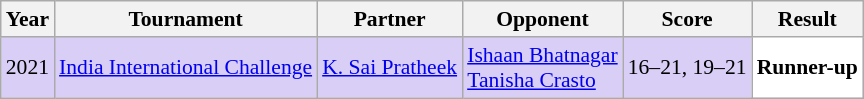<table class="sortable wikitable" style="font-size: 90%;">
<tr>
<th>Year</th>
<th>Tournament</th>
<th>Partner</th>
<th>Opponent</th>
<th>Score</th>
<th>Result</th>
</tr>
<tr style="background:#D8CEF6">
<td align="center">2021</td>
<td align="left"><a href='#'>India International Challenge</a></td>
<td align="left"> <a href='#'>K. Sai Pratheek</a></td>
<td align="left"> <a href='#'>Ishaan Bhatnagar</a><br> <a href='#'>Tanisha Crasto</a></td>
<td align="left">16–21, 19–21</td>
<td style="text-align:left; background:white"> <strong>Runner-up</strong></td>
</tr>
</table>
